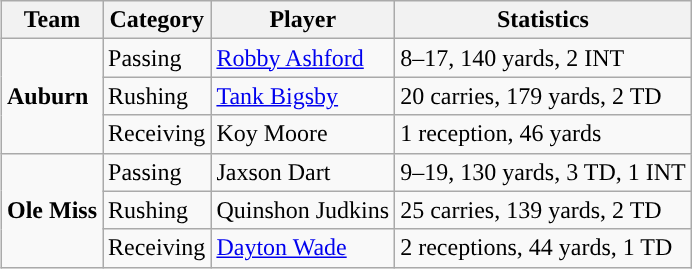<table class="wikitable" style="float: right;">
<tr>
<th>Team</th>
<th>Category</th>
<th>Player</th>
<th>Statistics</th>
</tr>
<tr>
<td rowspan=3><strong>Auburn</strong></td>
<td>Passing</td>
<td><a href='#'>Robby Ashford</a></td>
<td>8–17, 140 yards, 2 INT</td>
</tr>
<tr>
<td>Rushing</td>
<td><a href='#'>Tank Bigsby</a></td>
<td>20 carries, 179 yards, 2 TD</td>
</tr>
<tr>
<td>Receiving</td>
<td>Koy Moore</td>
<td>1 reception, 46 yards</td>
</tr>
<tr>
<td rowspan=3><strong>Ole Miss</strong></td>
<td>Passing</td>
<td>Jaxson Dart</td>
<td>9–19, 130 yards, 3 TD, 1 INT</td>
</tr>
<tr>
<td>Rushing</td>
<td>Quinshon Judkins</td>
<td>25 carries, 139 yards, 2 TD</td>
</tr>
<tr>
<td>Receiving</td>
<td><a href='#'>Dayton Wade</a></td>
<td>2 receptions, 44 yards, 1 TD</td>
</tr>
</table>
